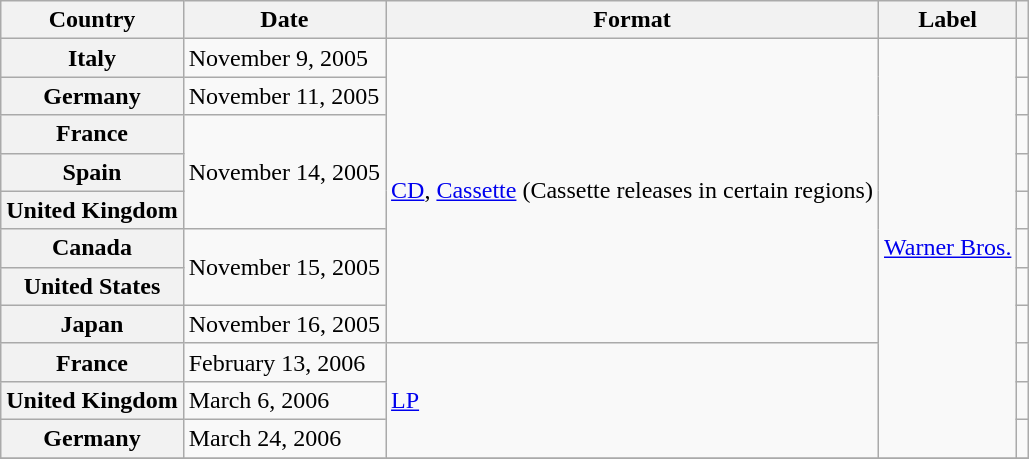<table class="wikitable plainrowheaders">
<tr>
<th scope="col">Country</th>
<th scope="col">Date</th>
<th scope="col">Format</th>
<th scope="col">Label</th>
<th scope="col"></th>
</tr>
<tr>
<th scope="row">Italy</th>
<td>November 9, 2005</td>
<td rowspan="8"><a href='#'>CD</a>, <a href='#'>Cassette</a> (Cassette releases in certain regions)</td>
<td rowspan="11"><a href='#'>Warner Bros.</a></td>
<td></td>
</tr>
<tr>
<th scope="row">Germany</th>
<td>November 11, 2005</td>
<td></td>
</tr>
<tr>
<th scope="row">France</th>
<td rowspan="3">November 14, 2005</td>
<td></td>
</tr>
<tr>
<th scope="row">Spain</th>
<td></td>
</tr>
<tr>
<th scope="row">United Kingdom</th>
<td></td>
</tr>
<tr>
<th scope="row">Canada</th>
<td rowspan="2">November 15, 2005</td>
<td></td>
</tr>
<tr>
<th scope="row">United States</th>
<td></td>
</tr>
<tr>
<th scope="row">Japan</th>
<td>November 16, 2005</td>
<td></td>
</tr>
<tr>
<th scope="row">France</th>
<td>February 13, 2006</td>
<td rowspan="3"><a href='#'>LP</a></td>
<td></td>
</tr>
<tr>
<th scope="row">United Kingdom</th>
<td>March 6, 2006</td>
<td></td>
</tr>
<tr>
<th scope="row">Germany</th>
<td>March 24, 2006</td>
<td></td>
</tr>
<tr>
</tr>
</table>
